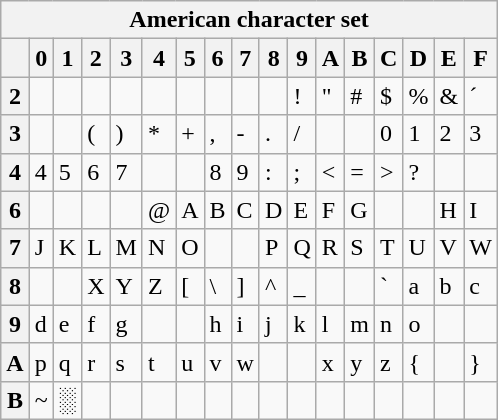<table class="wikitable">
<tr>
<th colspan="17">American character set</th>
</tr>
<tr>
<th></th>
<th>0</th>
<th>1</th>
<th>2</th>
<th>3</th>
<th>4</th>
<th>5</th>
<th>6</th>
<th>7</th>
<th>8</th>
<th>9</th>
<th>A</th>
<th>B</th>
<th>C</th>
<th>D</th>
<th>E</th>
<th>F</th>
</tr>
<tr>
<th>2</th>
<td></td>
<td></td>
<td></td>
<td></td>
<td></td>
<td></td>
<td></td>
<td></td>
<td></td>
<td>!</td>
<td>"</td>
<td>#</td>
<td>$</td>
<td>%</td>
<td>&</td>
<td>´</td>
</tr>
<tr>
<th>3</th>
<td></td>
<td></td>
<td>(</td>
<td>)</td>
<td>*</td>
<td>+</td>
<td>,</td>
<td>-</td>
<td>.</td>
<td>/</td>
<td></td>
<td></td>
<td>0</td>
<td>1</td>
<td>2</td>
<td>3</td>
</tr>
<tr>
<th>4</th>
<td>4</td>
<td>5</td>
<td>6</td>
<td>7</td>
<td></td>
<td></td>
<td>8</td>
<td>9</td>
<td>:</td>
<td>;</td>
<td><</td>
<td>=</td>
<td>></td>
<td>?</td>
<td></td>
<td></td>
</tr>
<tr>
<th>6</th>
<td></td>
<td></td>
<td></td>
<td></td>
<td>@</td>
<td>A</td>
<td>B</td>
<td>C</td>
<td>D</td>
<td>E</td>
<td>F</td>
<td>G</td>
<td></td>
<td></td>
<td>H</td>
<td>I</td>
</tr>
<tr>
<th>7</th>
<td>J</td>
<td>K</td>
<td>L</td>
<td>M</td>
<td>N</td>
<td>O</td>
<td></td>
<td></td>
<td>P</td>
<td>Q</td>
<td>R</td>
<td>S</td>
<td>T</td>
<td>U</td>
<td>V</td>
<td>W</td>
</tr>
<tr>
<th>8</th>
<td></td>
<td></td>
<td>X</td>
<td>Y</td>
<td>Z</td>
<td>[</td>
<td>\</td>
<td>]</td>
<td>^</td>
<td>_</td>
<td></td>
<td></td>
<td>`</td>
<td>a</td>
<td>b</td>
<td>c</td>
</tr>
<tr>
<th>9</th>
<td>d</td>
<td>e</td>
<td>f</td>
<td>g</td>
<td></td>
<td></td>
<td>h</td>
<td>i</td>
<td>j</td>
<td>k</td>
<td>l</td>
<td>m</td>
<td>n</td>
<td>o</td>
<td></td>
<td></td>
</tr>
<tr>
<th>A</th>
<td>p</td>
<td>q</td>
<td>r</td>
<td>s</td>
<td>t</td>
<td>u</td>
<td>v</td>
<td>w</td>
<td></td>
<td></td>
<td>x</td>
<td>y</td>
<td>z</td>
<td>{</td>
<td></td>
<td>}</td>
</tr>
<tr>
<th>B</th>
<td>~</td>
<td>░</td>
<td></td>
<td></td>
<td></td>
<td></td>
<td></td>
<td></td>
<td></td>
<td></td>
<td></td>
<td></td>
<td></td>
<td></td>
<td></td>
<td></td>
</tr>
</table>
